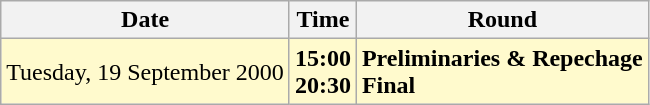<table class="wikitable">
<tr>
<th>Date</th>
<th>Time</th>
<th>Round</th>
</tr>
<tr>
<td style=background:lemonchiffon>Tuesday, 19 September 2000</td>
<td style=background:lemonchiffon><strong>15:00<br>20:30</strong></td>
<td style=background:lemonchiffon><strong>Preliminaries & Repechage<br>Final</strong></td>
</tr>
</table>
